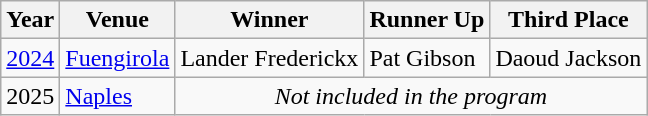<table class="wikitable" border="1">
<tr>
<th>Year</th>
<th>Venue</th>
<th>Winner</th>
<th>Runner Up</th>
<th>Third Place</th>
</tr>
<tr>
<td><a href='#'>2024</a></td>
<td> <a href='#'>Fuengirola</a></td>
<td> Lander Frederickx</td>
<td> Pat Gibson</td>
<td> Daoud Jackson</td>
</tr>
<tr>
<td>2025</td>
<td> <a href='#'>Naples</a></td>
<td colspan=3 align=center><em>Not included in the program</em></td>
</tr>
</table>
